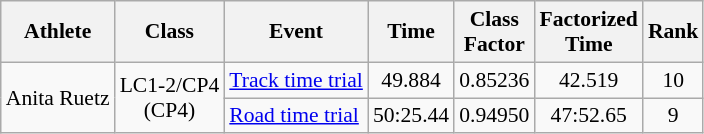<table class=wikitable style="font-size:90%">
<tr>
<th>Athlete</th>
<th>Class</th>
<th>Event</th>
<th>Time</th>
<th>Class<br>Factor</th>
<th>Factorized<br>Time</th>
<th>Rank</th>
</tr>
<tr>
<td rowspan="2">Anita Ruetz</td>
<td align="center" rowspan="2">LC1-2/CP4<br>(CP4)</td>
<td><a href='#'>Track time trial</a></td>
<td align="center">49.884</td>
<td align="center">0.85236</td>
<td align="center">42.519</td>
<td align="center">10</td>
</tr>
<tr>
<td><a href='#'>Road time trial</a></td>
<td align="center">50:25.44</td>
<td align="center">0.94950</td>
<td align="center">47:52.65</td>
<td align="center">9</td>
</tr>
</table>
